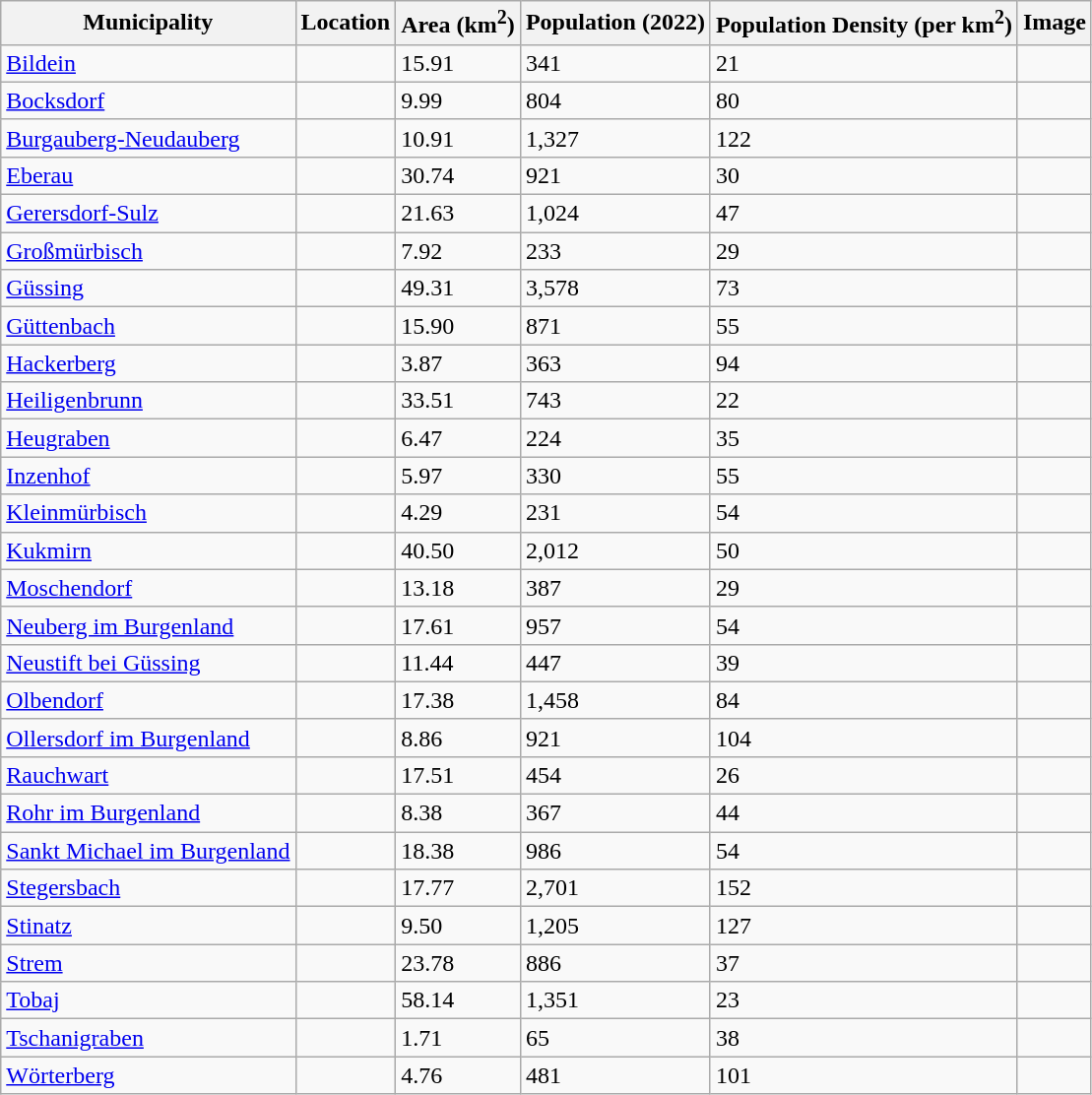<table class="wikitable sortable">
<tr>
<th>Municipality</th>
<th>Location</th>
<th>Area (km<sup>2</sup>)</th>
<th>Population (2022)</th>
<th>Population Density (per km<sup>2</sup>)</th>
<th>Image</th>
</tr>
<tr>
<td><a href='#'>Bildein</a></td>
<td></td>
<td>15.91</td>
<td>341</td>
<td>21</td>
<td></td>
</tr>
<tr>
<td><a href='#'>Bocksdorf</a></td>
<td></td>
<td>9.99</td>
<td>804</td>
<td>80</td>
<td></td>
</tr>
<tr>
<td><a href='#'>Burgauberg-Neudauberg</a></td>
<td></td>
<td>10.91</td>
<td>1,327</td>
<td>122</td>
<td></td>
</tr>
<tr>
<td><a href='#'>Eberau</a></td>
<td></td>
<td>30.74</td>
<td>921</td>
<td>30</td>
<td></td>
</tr>
<tr>
<td><a href='#'>Gerersdorf-Sulz</a></td>
<td></td>
<td>21.63</td>
<td>1,024</td>
<td>47</td>
<td></td>
</tr>
<tr>
<td><a href='#'>Großmürbisch</a></td>
<td></td>
<td>7.92</td>
<td>233</td>
<td>29</td>
<td></td>
</tr>
<tr>
<td><a href='#'>Güssing</a></td>
<td></td>
<td>49.31</td>
<td>3,578</td>
<td>73</td>
<td></td>
</tr>
<tr>
<td><a href='#'>Güttenbach</a></td>
<td></td>
<td>15.90</td>
<td>871</td>
<td>55</td>
<td></td>
</tr>
<tr>
<td><a href='#'>Hackerberg</a></td>
<td></td>
<td>3.87</td>
<td>363</td>
<td>94</td>
<td></td>
</tr>
<tr>
<td><a href='#'>Heiligenbrunn</a></td>
<td></td>
<td>33.51</td>
<td>743</td>
<td>22</td>
<td></td>
</tr>
<tr>
<td><a href='#'>Heugraben</a></td>
<td></td>
<td>6.47</td>
<td>224</td>
<td>35</td>
<td></td>
</tr>
<tr>
<td><a href='#'>Inzenhof</a></td>
<td></td>
<td>5.97</td>
<td>330</td>
<td>55</td>
<td></td>
</tr>
<tr>
<td><a href='#'>Kleinmürbisch</a></td>
<td></td>
<td>4.29</td>
<td>231</td>
<td>54</td>
<td></td>
</tr>
<tr>
<td><a href='#'>Kukmirn</a></td>
<td></td>
<td>40.50</td>
<td>2,012</td>
<td>50</td>
<td></td>
</tr>
<tr>
<td><a href='#'>Moschendorf</a></td>
<td></td>
<td>13.18</td>
<td>387</td>
<td>29</td>
<td></td>
</tr>
<tr>
<td><a href='#'>Neuberg im Burgenland</a></td>
<td></td>
<td>17.61</td>
<td>957</td>
<td>54</td>
<td></td>
</tr>
<tr>
<td><a href='#'>Neustift bei Güssing</a></td>
<td></td>
<td>11.44</td>
<td>447</td>
<td>39</td>
<td></td>
</tr>
<tr>
<td><a href='#'>Olbendorf</a></td>
<td></td>
<td>17.38</td>
<td>1,458</td>
<td>84</td>
<td></td>
</tr>
<tr>
<td><a href='#'>Ollersdorf im Burgenland</a></td>
<td></td>
<td>8.86</td>
<td>921</td>
<td>104</td>
<td></td>
</tr>
<tr>
<td><a href='#'>Rauchwart</a></td>
<td></td>
<td>17.51</td>
<td>454</td>
<td>26</td>
<td></td>
</tr>
<tr>
<td><a href='#'>Rohr im Burgenland</a></td>
<td></td>
<td>8.38</td>
<td>367</td>
<td>44</td>
<td></td>
</tr>
<tr>
<td><a href='#'>Sankt Michael im Burgenland</a></td>
<td></td>
<td>18.38</td>
<td>986</td>
<td>54</td>
<td></td>
</tr>
<tr>
<td><a href='#'>Stegersbach</a></td>
<td></td>
<td>17.77</td>
<td>2,701</td>
<td>152</td>
<td></td>
</tr>
<tr>
<td><a href='#'>Stinatz</a></td>
<td></td>
<td>9.50</td>
<td>1,205</td>
<td>127</td>
<td></td>
</tr>
<tr>
<td><a href='#'>Strem</a></td>
<td></td>
<td>23.78</td>
<td>886</td>
<td>37</td>
<td></td>
</tr>
<tr>
<td><a href='#'>Tobaj</a></td>
<td></td>
<td>58.14</td>
<td>1,351</td>
<td>23</td>
<td></td>
</tr>
<tr>
<td><a href='#'>Tschanigraben</a></td>
<td></td>
<td>1.71</td>
<td>65</td>
<td>38</td>
<td></td>
</tr>
<tr>
<td><a href='#'>Wörterberg</a></td>
<td></td>
<td>4.76</td>
<td>481</td>
<td>101</td>
<td></td>
</tr>
</table>
